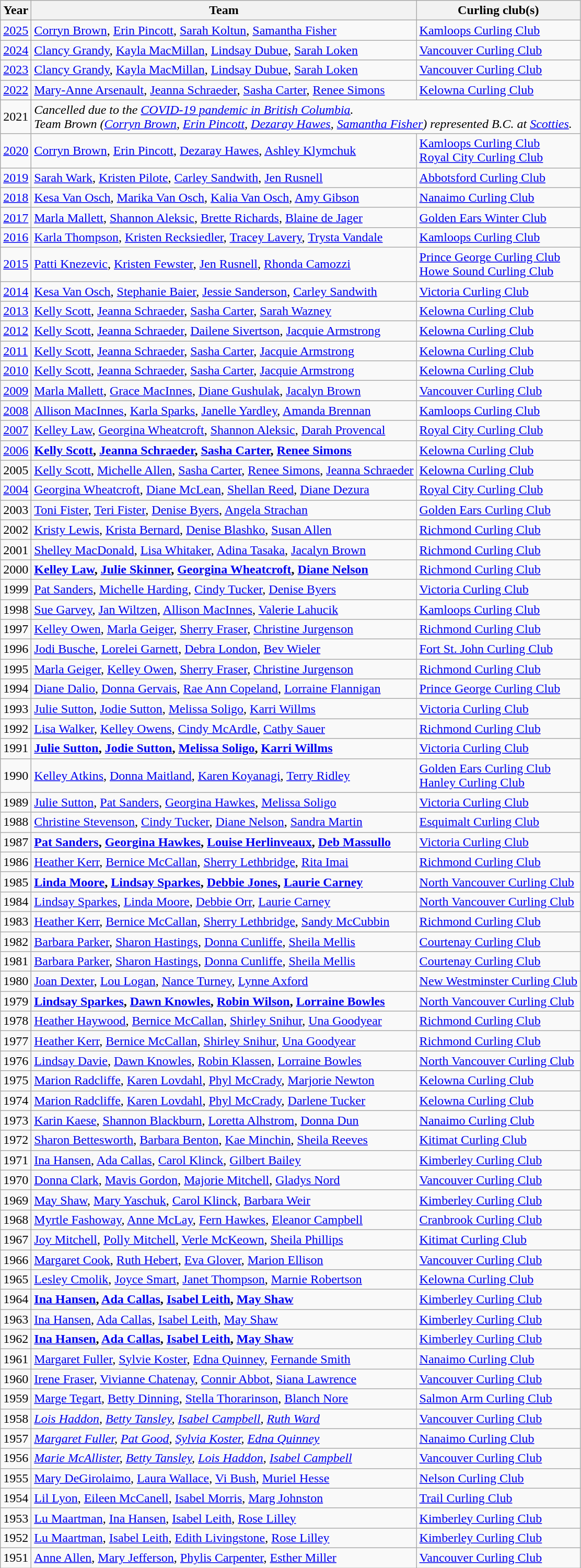<table class="wikitable">
<tr>
<th scope="col">Year</th>
<th scope="col">Team</th>
<th scope="col">Curling club(s)</th>
</tr>
<tr>
<td><a href='#'>2025</a></td>
<td><a href='#'>Corryn Brown</a>, <a href='#'>Erin Pincott</a>, <a href='#'>Sarah Koltun</a>, <a href='#'>Samantha Fisher</a></td>
<td><a href='#'>Kamloops Curling Club</a></td>
</tr>
<tr>
<td><a href='#'>2024</a></td>
<td><a href='#'>Clancy Grandy</a>, <a href='#'>Kayla MacMillan</a>, <a href='#'>Lindsay Dubue</a>, <a href='#'>Sarah Loken</a></td>
<td><a href='#'>Vancouver Curling Club</a></td>
</tr>
<tr>
<td><a href='#'>2023</a></td>
<td><a href='#'>Clancy Grandy</a>, <a href='#'>Kayla MacMillan</a>, <a href='#'>Lindsay Dubue</a>, <a href='#'>Sarah Loken</a></td>
<td><a href='#'>Vancouver Curling Club</a></td>
</tr>
<tr>
<td><a href='#'>2022</a></td>
<td><a href='#'>Mary-Anne Arsenault</a>, <a href='#'>Jeanna Schraeder</a>, <a href='#'>Sasha Carter</a>, <a href='#'>Renee Simons</a></td>
<td><a href='#'>Kelowna Curling Club</a></td>
</tr>
<tr>
<td>2021</td>
<td colspan="2"><em>Cancelled due to the <a href='#'>COVID-19 pandemic in British Columbia</a>. <br> Team Brown (<a href='#'>Corryn Brown</a>, <a href='#'>Erin Pincott</a>, <a href='#'>Dezaray Hawes</a>, <a href='#'>Samantha Fisher</a>) represented B.C. at <a href='#'>Scotties</a>.</em></td>
</tr>
<tr>
<td><a href='#'>2020</a></td>
<td><a href='#'>Corryn Brown</a>, <a href='#'>Erin Pincott</a>, <a href='#'>Dezaray Hawes</a>, <a href='#'>Ashley Klymchuk</a></td>
<td><a href='#'>Kamloops Curling Club</a> <br> <a href='#'>Royal City Curling Club</a></td>
</tr>
<tr>
<td><a href='#'>2019</a></td>
<td><a href='#'>Sarah Wark</a>, <a href='#'>Kristen Pilote</a>, <a href='#'>Carley Sandwith</a>, <a href='#'>Jen Rusnell</a></td>
<td><a href='#'>Abbotsford Curling Club</a></td>
</tr>
<tr>
<td><a href='#'>2018</a></td>
<td><a href='#'>Kesa Van Osch</a>, <a href='#'>Marika Van Osch</a>, <a href='#'>Kalia Van Osch</a>, <a href='#'>Amy Gibson</a></td>
<td><a href='#'>Nanaimo Curling Club</a></td>
</tr>
<tr>
<td><a href='#'>2017</a></td>
<td><a href='#'>Marla Mallett</a>, <a href='#'>Shannon Aleksic</a>, <a href='#'>Brette Richards</a>, <a href='#'>Blaine de Jager</a></td>
<td><a href='#'>Golden Ears Winter Club</a></td>
</tr>
<tr>
<td><a href='#'>2016</a></td>
<td><a href='#'>Karla Thompson</a>, <a href='#'>Kristen Recksiedler</a>, <a href='#'>Tracey Lavery</a>, <a href='#'>Trysta Vandale</a></td>
<td><a href='#'>Kamloops Curling Club</a></td>
</tr>
<tr>
<td><a href='#'>2015</a></td>
<td><a href='#'>Patti Knezevic</a>, <a href='#'>Kristen Fewster</a>, <a href='#'>Jen Rusnell</a>, <a href='#'>Rhonda Camozzi</a></td>
<td><a href='#'>Prince George Curling Club</a> <br> <a href='#'>Howe Sound Curling Club</a></td>
</tr>
<tr>
<td><a href='#'>2014</a></td>
<td><a href='#'>Kesa Van Osch</a>, <a href='#'>Stephanie Baier</a>, <a href='#'>Jessie Sanderson</a>, <a href='#'>Carley Sandwith</a></td>
<td><a href='#'>Victoria Curling Club</a></td>
</tr>
<tr>
<td><a href='#'>2013</a></td>
<td><a href='#'>Kelly Scott</a>, <a href='#'>Jeanna Schraeder</a>, <a href='#'>Sasha Carter</a>, <a href='#'>Sarah Wazney</a></td>
<td><a href='#'>Kelowna Curling Club</a></td>
</tr>
<tr>
<td><a href='#'>2012</a></td>
<td><a href='#'>Kelly Scott</a>, <a href='#'>Jeanna Schraeder</a>, <a href='#'>Dailene Sivertson</a>, <a href='#'>Jacquie Armstrong</a></td>
<td><a href='#'>Kelowna Curling Club</a></td>
</tr>
<tr>
<td><a href='#'>2011</a></td>
<td><a href='#'>Kelly Scott</a>, <a href='#'>Jeanna Schraeder</a>, <a href='#'>Sasha Carter</a>, <a href='#'>Jacquie Armstrong</a></td>
<td><a href='#'>Kelowna Curling Club</a></td>
</tr>
<tr>
<td><a href='#'>2010</a></td>
<td><a href='#'>Kelly Scott</a>, <a href='#'>Jeanna Schraeder</a>, <a href='#'>Sasha Carter</a>, <a href='#'>Jacquie Armstrong</a></td>
<td><a href='#'>Kelowna Curling Club</a></td>
</tr>
<tr>
<td><a href='#'>2009</a></td>
<td><a href='#'>Marla Mallett</a>, <a href='#'>Grace MacInnes</a>, <a href='#'>Diane Gushulak</a>, <a href='#'>Jacalyn Brown</a></td>
<td><a href='#'>Vancouver Curling Club</a></td>
</tr>
<tr>
<td><a href='#'>2008</a></td>
<td><a href='#'>Allison MacInnes</a>, <a href='#'>Karla Sparks</a>, <a href='#'>Janelle Yardley</a>, <a href='#'>Amanda Brennan</a></td>
<td><a href='#'>Kamloops Curling Club</a></td>
</tr>
<tr>
<td><a href='#'>2007</a></td>
<td><a href='#'>Kelley Law</a>, <a href='#'>Georgina Wheatcroft</a>, <a href='#'>Shannon Aleksic</a>, <a href='#'>Darah Provencal</a></td>
<td><a href='#'>Royal City Curling Club</a></td>
</tr>
<tr>
<td><a href='#'>2006</a></td>
<td><strong><a href='#'>Kelly Scott</a>, <a href='#'>Jeanna Schraeder</a>, <a href='#'>Sasha Carter</a>, <a href='#'>Renee Simons</a></strong></td>
<td><a href='#'>Kelowna Curling Club</a></td>
</tr>
<tr>
<td>2005</td>
<td><a href='#'>Kelly Scott</a>, <a href='#'>Michelle Allen</a>, <a href='#'>Sasha Carter</a>, <a href='#'>Renee Simons</a>, <a href='#'>Jeanna Schraeder</a></td>
<td><a href='#'>Kelowna Curling Club</a></td>
</tr>
<tr>
<td><a href='#'>2004</a></td>
<td><a href='#'>Georgina Wheatcroft</a>, <a href='#'>Diane McLean</a>, <a href='#'>Shellan Reed</a>, <a href='#'>Diane Dezura</a></td>
<td><a href='#'>Royal City Curling Club</a></td>
</tr>
<tr>
<td>2003</td>
<td><a href='#'>Toni Fister</a>, <a href='#'>Teri Fister</a>, <a href='#'>Denise Byers</a>, <a href='#'>Angela Strachan</a></td>
<td><a href='#'>Golden Ears Curling Club</a></td>
</tr>
<tr>
<td>2002</td>
<td><a href='#'>Kristy Lewis</a>, <a href='#'>Krista Bernard</a>, <a href='#'>Denise Blashko</a>, <a href='#'>Susan Allen</a></td>
<td><a href='#'>Richmond Curling Club</a></td>
</tr>
<tr>
<td>2001</td>
<td><a href='#'>Shelley MacDonald</a>, <a href='#'>Lisa Whitaker</a>, <a href='#'>Adina Tasaka</a>, <a href='#'>Jacalyn Brown</a></td>
<td><a href='#'>Richmond Curling Club</a></td>
</tr>
<tr>
<td>2000</td>
<td><strong><a href='#'>Kelley Law</a>, <a href='#'>Julie Skinner</a>, <a href='#'>Georgina Wheatcroft</a>, <a href='#'>Diane Nelson</a></strong></td>
<td><a href='#'>Richmond Curling Club</a></td>
</tr>
<tr>
<td>1999</td>
<td><a href='#'>Pat Sanders</a>, <a href='#'>Michelle Harding</a>, <a href='#'>Cindy Tucker</a>, <a href='#'>Denise Byers</a></td>
<td><a href='#'>Victoria Curling Club</a></td>
</tr>
<tr>
<td>1998</td>
<td><a href='#'>Sue Garvey</a>, <a href='#'>Jan Wiltzen</a>, <a href='#'>Allison MacInnes</a>, <a href='#'>Valerie Lahucik</a></td>
<td><a href='#'>Kamloops Curling Club</a></td>
</tr>
<tr>
<td>1997</td>
<td><a href='#'>Kelley Owen</a>, <a href='#'>Marla Geiger</a>, <a href='#'>Sherry Fraser</a>, <a href='#'>Christine Jurgenson</a></td>
<td><a href='#'>Richmond Curling Club</a></td>
</tr>
<tr>
<td>1996</td>
<td><a href='#'>Jodi Busche</a>, <a href='#'>Lorelei Garnett</a>, <a href='#'>Debra London</a>, <a href='#'>Bev Wieler</a></td>
<td><a href='#'>Fort St. John Curling Club</a></td>
</tr>
<tr>
<td>1995</td>
<td><a href='#'>Marla Geiger</a>, <a href='#'>Kelley Owen</a>, <a href='#'>Sherry Fraser</a>, <a href='#'>Christine Jurgenson</a></td>
<td><a href='#'>Richmond Curling Club</a></td>
</tr>
<tr>
<td>1994</td>
<td><a href='#'>Diane Dalio</a>, <a href='#'>Donna Gervais</a>, <a href='#'>Rae Ann Copeland</a>, <a href='#'>Lorraine Flannigan</a></td>
<td><a href='#'>Prince George Curling Club</a></td>
</tr>
<tr>
<td>1993</td>
<td><a href='#'>Julie Sutton</a>, <a href='#'>Jodie Sutton</a>, <a href='#'>Melissa Soligo</a>, <a href='#'>Karri Willms</a></td>
<td><a href='#'>Victoria Curling Club</a></td>
</tr>
<tr>
<td>1992</td>
<td><a href='#'>Lisa Walker</a>, <a href='#'>Kelley Owens</a>, <a href='#'>Cindy McArdle</a>, <a href='#'>Cathy Sauer</a></td>
<td><a href='#'>Richmond Curling Club</a></td>
</tr>
<tr>
<td>1991</td>
<td><strong><a href='#'>Julie Sutton</a>, <a href='#'>Jodie Sutton</a>, <a href='#'>Melissa Soligo</a>, <a href='#'>Karri Willms</a></strong></td>
<td><a href='#'>Victoria Curling Club</a></td>
</tr>
<tr>
<td>1990</td>
<td><a href='#'>Kelley Atkins</a>, <a href='#'>Donna Maitland</a>, <a href='#'>Karen Koyanagi</a>, <a href='#'>Terry Ridley</a></td>
<td><a href='#'>Golden Ears Curling Club</a> <br> <a href='#'>Hanley Curling Club</a></td>
</tr>
<tr>
<td>1989</td>
<td><a href='#'>Julie Sutton</a>, <a href='#'>Pat Sanders</a>, <a href='#'>Georgina Hawkes</a>, <a href='#'>Melissa Soligo</a></td>
<td><a href='#'>Victoria Curling Club</a></td>
</tr>
<tr>
<td>1988</td>
<td><a href='#'>Christine Stevenson</a>, <a href='#'>Cindy Tucker</a>, <a href='#'>Diane Nelson</a>, <a href='#'>Sandra Martin</a></td>
<td><a href='#'>Esquimalt Curling Club</a></td>
</tr>
<tr>
<td>1987</td>
<td><strong><a href='#'>Pat Sanders</a>, <a href='#'>Georgina Hawkes</a>, <a href='#'>Louise Herlinveaux</a>, <a href='#'>Deb Massullo</a></strong></td>
<td><a href='#'>Victoria Curling Club</a></td>
</tr>
<tr>
<td>1986</td>
<td><a href='#'>Heather Kerr</a>, <a href='#'>Bernice McCallan</a>, <a href='#'>Sherry Lethbridge</a>, <a href='#'>Rita Imai</a></td>
<td><a href='#'>Richmond Curling Club</a></td>
</tr>
<tr>
<td>1985</td>
<td><strong><a href='#'>Linda Moore</a>, <a href='#'>Lindsay Sparkes</a>, <a href='#'>Debbie Jones</a>, <a href='#'>Laurie Carney</a></strong></td>
<td><a href='#'>North Vancouver Curling Club</a></td>
</tr>
<tr>
<td>1984</td>
<td><a href='#'>Lindsay Sparkes</a>, <a href='#'>Linda Moore</a>, <a href='#'>Debbie Orr</a>, <a href='#'>Laurie Carney</a></td>
<td><a href='#'>North Vancouver Curling Club</a></td>
</tr>
<tr>
<td>1983</td>
<td><a href='#'>Heather Kerr</a>, <a href='#'>Bernice McCallan</a>, <a href='#'>Sherry Lethbridge</a>, <a href='#'>Sandy McCubbin</a></td>
<td><a href='#'>Richmond Curling Club</a></td>
</tr>
<tr>
<td>1982</td>
<td><a href='#'>Barbara Parker</a>, <a href='#'>Sharon Hastings</a>, <a href='#'>Donna Cunliffe</a>, <a href='#'>Sheila Mellis</a></td>
<td><a href='#'>Courtenay Curling Club</a></td>
</tr>
<tr>
<td>1981</td>
<td><a href='#'>Barbara Parker</a>, <a href='#'>Sharon Hastings</a>, <a href='#'>Donna Cunliffe</a>, <a href='#'>Sheila Mellis</a></td>
<td><a href='#'>Courtenay Curling Club</a></td>
</tr>
<tr>
<td>1980</td>
<td><a href='#'>Joan Dexter</a>, <a href='#'>Lou Logan</a>, <a href='#'>Nance Turney</a>, <a href='#'>Lynne Axford</a></td>
<td><a href='#'>New Westminster Curling Club</a></td>
</tr>
<tr>
<td>1979</td>
<td><strong><a href='#'>Lindsay Sparkes</a>, <a href='#'>Dawn Knowles</a>, <a href='#'>Robin Wilson</a>, <a href='#'>Lorraine Bowles</a></strong></td>
<td><a href='#'>North Vancouver Curling Club</a></td>
</tr>
<tr>
<td>1978</td>
<td><a href='#'>Heather Haywood</a>, <a href='#'>Bernice McCallan</a>, <a href='#'>Shirley Snihur</a>, <a href='#'>Una Goodyear</a></td>
<td><a href='#'>Richmond Curling Club</a></td>
</tr>
<tr>
<td>1977</td>
<td><a href='#'>Heather Kerr</a>, <a href='#'>Bernice McCallan</a>, <a href='#'>Shirley Snihur</a>, <a href='#'>Una Goodyear</a></td>
<td><a href='#'>Richmond Curling Club</a></td>
</tr>
<tr>
<td>1976</td>
<td><a href='#'>Lindsay Davie</a>, <a href='#'>Dawn Knowles</a>, <a href='#'>Robin Klassen</a>, <a href='#'>Lorraine Bowles</a></td>
<td><a href='#'>North Vancouver Curling Club</a></td>
</tr>
<tr>
<td>1975</td>
<td><a href='#'>Marion Radcliffe</a>, <a href='#'>Karen Lovdahl</a>, <a href='#'>Phyl McCrady</a>, <a href='#'>Marjorie Newton</a></td>
<td><a href='#'>Kelowna Curling Club</a></td>
</tr>
<tr>
<td>1974</td>
<td><a href='#'>Marion Radcliffe</a>, <a href='#'>Karen Lovdahl</a>, <a href='#'>Phyl McCrady</a>, <a href='#'>Darlene Tucker</a></td>
<td><a href='#'>Kelowna Curling Club</a></td>
</tr>
<tr>
<td>1973</td>
<td><a href='#'>Karin Kaese</a>, <a href='#'>Shannon Blackburn</a>, <a href='#'>Loretta Alhstrom</a>, <a href='#'>Donna Dun</a></td>
<td><a href='#'>Nanaimo Curling Club</a></td>
</tr>
<tr>
<td>1972</td>
<td><a href='#'>Sharon Bettesworth</a>, <a href='#'>Barbara Benton</a>, <a href='#'>Kae Minchin</a>, <a href='#'>Sheila Reeves</a></td>
<td><a href='#'>Kitimat Curling Club</a></td>
</tr>
<tr>
<td>1971</td>
<td><a href='#'>Ina Hansen</a>, <a href='#'>Ada Callas</a>, <a href='#'>Carol Klinck</a>, <a href='#'>Gilbert Bailey</a></td>
<td><a href='#'>Kimberley Curling Club</a></td>
</tr>
<tr>
<td>1970</td>
<td><a href='#'>Donna Clark</a>, <a href='#'>Mavis Gordon</a>, <a href='#'>Majorie Mitchell</a>, <a href='#'>Gladys Nord</a></td>
<td><a href='#'>Vancouver Curling Club</a></td>
</tr>
<tr>
<td>1969</td>
<td><a href='#'>May Shaw</a>, <a href='#'>Mary Yaschuk</a>, <a href='#'>Carol Klinck</a>, <a href='#'>Barbara Weir</a></td>
<td><a href='#'>Kimberley Curling Club</a></td>
</tr>
<tr>
<td>1968</td>
<td><a href='#'>Myrtle Fashoway</a>, <a href='#'>Anne McLay</a>, <a href='#'>Fern Hawkes</a>, <a href='#'>Eleanor Campbell</a></td>
<td><a href='#'>Cranbrook Curling Club</a></td>
</tr>
<tr>
<td>1967</td>
<td><a href='#'>Joy Mitchell</a>, <a href='#'>Polly Mitchell</a>, <a href='#'>Verle McKeown</a>, <a href='#'>Sheila Phillips</a></td>
<td><a href='#'>Kitimat Curling Club</a></td>
</tr>
<tr>
<td>1966</td>
<td><a href='#'>Margaret Cook</a>, <a href='#'>Ruth Hebert</a>, <a href='#'>Eva Glover</a>, <a href='#'>Marion Ellison</a></td>
<td><a href='#'>Vancouver Curling Club</a></td>
</tr>
<tr>
<td>1965</td>
<td><a href='#'>Lesley Cmolik</a>, <a href='#'>Joyce Smart</a>, <a href='#'>Janet Thompson</a>, <a href='#'>Marnie Robertson</a></td>
<td><a href='#'>Kelowna Curling Club</a></td>
</tr>
<tr>
<td>1964</td>
<td><strong><a href='#'>Ina Hansen</a>, <a href='#'>Ada Callas</a>, <a href='#'>Isabel Leith</a>, <a href='#'>May Shaw</a></strong></td>
<td><a href='#'>Kimberley Curling Club</a></td>
</tr>
<tr>
<td>1963</td>
<td><a href='#'>Ina Hansen</a>, <a href='#'>Ada Callas</a>, <a href='#'>Isabel Leith</a>, <a href='#'>May Shaw</a></td>
<td><a href='#'>Kimberley Curling Club</a></td>
</tr>
<tr>
<td>1962</td>
<td><strong><a href='#'>Ina Hansen</a>, <a href='#'>Ada Callas</a>, <a href='#'>Isabel Leith</a>, <a href='#'>May Shaw</a></strong></td>
<td><a href='#'>Kimberley Curling Club</a></td>
</tr>
<tr>
<td>1961</td>
<td><a href='#'>Margaret Fuller</a>, <a href='#'>Sylvie Koster</a>, <a href='#'>Edna Quinney</a>, <a href='#'>Fernande Smith</a></td>
<td><a href='#'>Nanaimo Curling Club</a></td>
</tr>
<tr>
<td>1960</td>
<td><a href='#'>Irene Fraser</a>, <a href='#'>Vivianne Chatenay</a>, <a href='#'>Connir Abbot</a>, <a href='#'>Siana Lawrence</a></td>
<td><a href='#'>Vancouver Curling Club</a></td>
</tr>
<tr>
<td>1959</td>
<td><a href='#'>Marge Tegart</a>, <a href='#'>Betty Dinning</a>, <a href='#'>Stella Thorarinson</a>, <a href='#'>Blanch Nore</a></td>
<td><a href='#'>Salmon Arm Curling Club</a></td>
</tr>
<tr>
<td>1958</td>
<td><em><a href='#'>Lois Haddon</a>, <a href='#'>Betty Tansley</a>, <a href='#'>Isabel Campbell</a>, <a href='#'>Ruth Ward</a></em></td>
<td><a href='#'>Vancouver Curling Club</a></td>
</tr>
<tr>
<td>1957</td>
<td><em><a href='#'>Margaret Fuller</a>, <a href='#'>Pat Good</a>, <a href='#'>Sylvia Koster</a>, <a href='#'>Edna Quinney</a></em></td>
<td><a href='#'>Nanaimo Curling Club</a></td>
</tr>
<tr>
<td>1956</td>
<td><em><a href='#'>Marie McAllister</a>, <a href='#'>Betty Tansley</a>, <a href='#'>Lois Haddon</a>, <a href='#'>Isabel Campbell</a></em></td>
<td><a href='#'>Vancouver Curling Club</a></td>
</tr>
<tr>
<td>1955</td>
<td><a href='#'>Mary DeGirolaimo</a>, <a href='#'>Laura Wallace</a>, <a href='#'>Vi Bush</a>, <a href='#'>Muriel Hesse</a></td>
<td><a href='#'>Nelson Curling Club</a></td>
</tr>
<tr>
<td>1954</td>
<td><a href='#'>Lil Lyon</a>, <a href='#'>Eileen McCanell</a>, <a href='#'>Isabel Morris</a>, <a href='#'>Marg Johnston</a></td>
<td><a href='#'>Trail Curling Club</a></td>
</tr>
<tr>
<td>1953</td>
<td><a href='#'>Lu Maartman</a>, <a href='#'>Ina Hansen</a>, <a href='#'>Isabel Leith</a>, <a href='#'>Rose Lilley</a></td>
<td><a href='#'>Kimberley Curling Club</a></td>
</tr>
<tr>
<td>1952</td>
<td><a href='#'>Lu Maartman</a>, <a href='#'>Isabel Leith</a>, <a href='#'>Edith Livingstone</a>, <a href='#'>Rose Lilley</a></td>
<td><a href='#'>Kimberley Curling Club</a></td>
</tr>
<tr>
<td>1951</td>
<td><a href='#'>Anne Allen</a>, <a href='#'>Mary Jefferson</a>, <a href='#'>Phylis Carpenter</a>, <a href='#'>Esther Miller</a></td>
<td><a href='#'>Vancouver Curling Club</a></td>
</tr>
</table>
